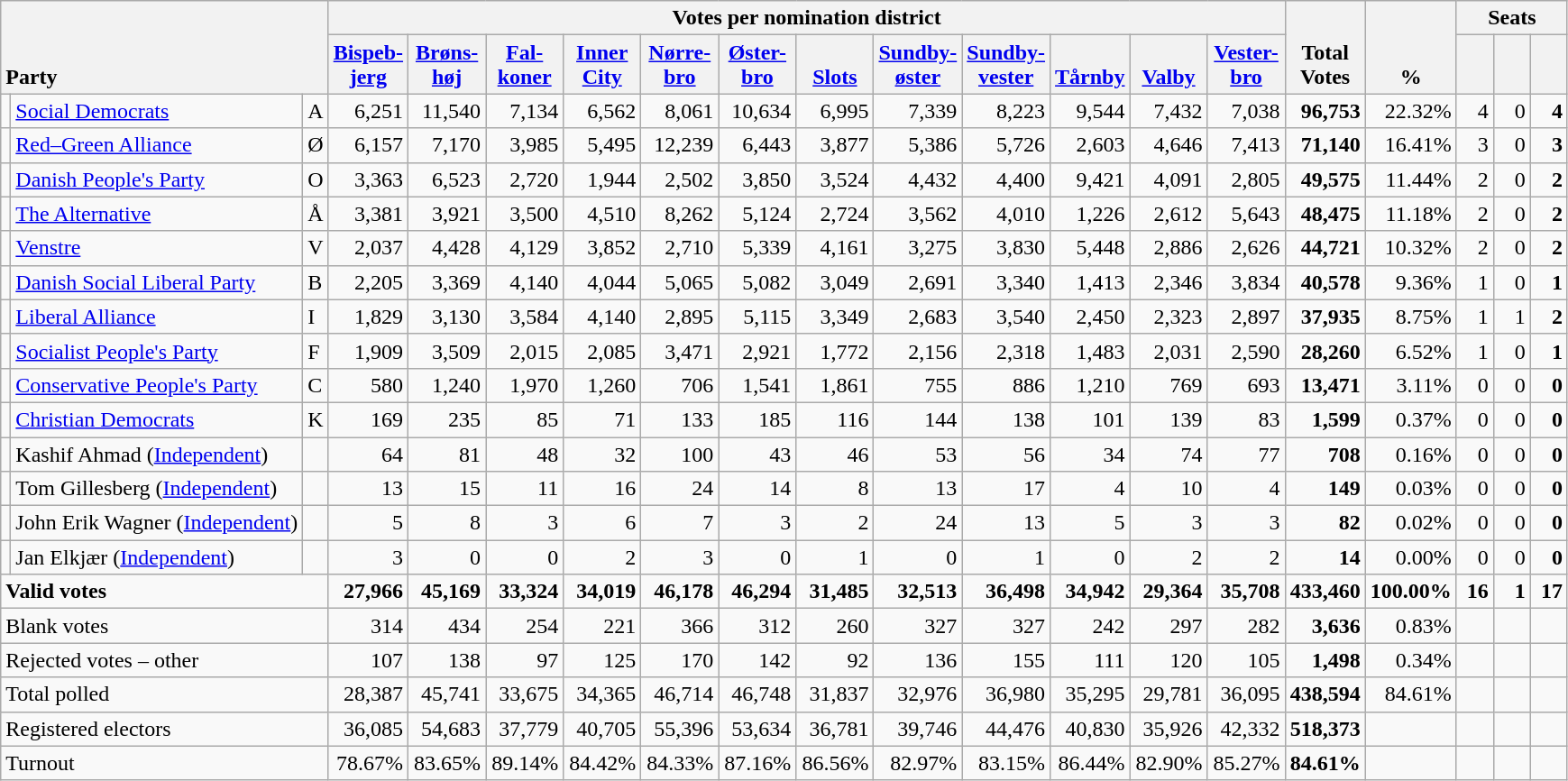<table class="wikitable" border="1" style="text-align:right;">
<tr>
<th style="text-align:left;" valign=bottom rowspan=2 colspan=3>Party</th>
<th colspan=12>Votes per nomination district</th>
<th align=center valign=bottom rowspan=2 width="50">Total Votes</th>
<th align=center valign=bottom rowspan=2 width="50">%</th>
<th colspan=3>Seats</th>
</tr>
<tr>
<th align=center valign=bottom width="50"><a href='#'>Bispeb- jerg</a></th>
<th align="center" valign="bottom" width="50"><a href='#'>Brøns- høj</a></th>
<th align="center" valign="bottom" width="50"><a href='#'>Fal- koner</a></th>
<th align="center" valign="bottom" width="50"><a href='#'>Inner City</a></th>
<th align="center" valign="bottom" width="50"><a href='#'>Nørre- bro</a></th>
<th align="center" valign="bottom" width="50"><a href='#'>Øster- bro</a></th>
<th align="center" valign="bottom" width="50"><a href='#'>Slots</a></th>
<th align="center" valign="bottom" width="50"><a href='#'>Sundby- øster</a></th>
<th align="center" valign="bottom" width="50"><a href='#'>Sundby- vester</a></th>
<th align="center" valign="bottom" width="50"><a href='#'>Tårnby</a></th>
<th align="center" valign="bottom" width="50"><a href='#'>Valby</a></th>
<th align="center" valign="bottom" width="50"><a href='#'>Vester- bro</a></th>
<th align="center" valign="bottom" width="20"><small></small></th>
<th align=center valign=bottom width="20"><small><a href='#'></a></small></th>
<th align=center valign=bottom width="20"><small></small></th>
</tr>
<tr>
<td></td>
<td align=left><a href='#'>Social Democrats</a></td>
<td align=left>A</td>
<td>6,251</td>
<td>11,540</td>
<td>7,134</td>
<td>6,562</td>
<td>8,061</td>
<td>10,634</td>
<td>6,995</td>
<td>7,339</td>
<td>8,223</td>
<td>9,544</td>
<td>7,432</td>
<td>7,038</td>
<td><strong>96,753</strong></td>
<td>22.32%</td>
<td>4</td>
<td>0</td>
<td><strong>4</strong></td>
</tr>
<tr>
<td></td>
<td align=left><a href='#'>Red–Green Alliance</a></td>
<td align=left>Ø</td>
<td>6,157</td>
<td>7,170</td>
<td>3,985</td>
<td>5,495</td>
<td>12,239</td>
<td>6,443</td>
<td>3,877</td>
<td>5,386</td>
<td>5,726</td>
<td>2,603</td>
<td>4,646</td>
<td>7,413</td>
<td><strong>71,140</strong></td>
<td>16.41%</td>
<td>3</td>
<td>0</td>
<td><strong>3</strong></td>
</tr>
<tr>
<td></td>
<td align=left><a href='#'>Danish People's Party</a></td>
<td align=left>O</td>
<td>3,363</td>
<td>6,523</td>
<td>2,720</td>
<td>1,944</td>
<td>2,502</td>
<td>3,850</td>
<td>3,524</td>
<td>4,432</td>
<td>4,400</td>
<td>9,421</td>
<td>4,091</td>
<td>2,805</td>
<td><strong>49,575</strong></td>
<td>11.44%</td>
<td>2</td>
<td>0</td>
<td><strong>2</strong></td>
</tr>
<tr>
<td></td>
<td align=left><a href='#'>The Alternative</a></td>
<td align=left>Å</td>
<td>3,381</td>
<td>3,921</td>
<td>3,500</td>
<td>4,510</td>
<td>8,262</td>
<td>5,124</td>
<td>2,724</td>
<td>3,562</td>
<td>4,010</td>
<td>1,226</td>
<td>2,612</td>
<td>5,643</td>
<td><strong>48,475</strong></td>
<td>11.18%</td>
<td>2</td>
<td>0</td>
<td><strong>2</strong></td>
</tr>
<tr>
<td></td>
<td align=left><a href='#'>Venstre</a></td>
<td align=left>V</td>
<td>2,037</td>
<td>4,428</td>
<td>4,129</td>
<td>3,852</td>
<td>2,710</td>
<td>5,339</td>
<td>4,161</td>
<td>3,275</td>
<td>3,830</td>
<td>5,448</td>
<td>2,886</td>
<td>2,626</td>
<td><strong>44,721</strong></td>
<td>10.32%</td>
<td>2</td>
<td>0</td>
<td><strong>2</strong></td>
</tr>
<tr>
<td></td>
<td align=left><a href='#'>Danish Social Liberal Party</a></td>
<td align=left>B</td>
<td>2,205</td>
<td>3,369</td>
<td>4,140</td>
<td>4,044</td>
<td>5,065</td>
<td>5,082</td>
<td>3,049</td>
<td>2,691</td>
<td>3,340</td>
<td>1,413</td>
<td>2,346</td>
<td>3,834</td>
<td><strong>40,578</strong></td>
<td>9.36%</td>
<td>1</td>
<td>0</td>
<td><strong>1</strong></td>
</tr>
<tr>
<td></td>
<td align=left><a href='#'>Liberal Alliance</a></td>
<td align=left>I</td>
<td>1,829</td>
<td>3,130</td>
<td>3,584</td>
<td>4,140</td>
<td>2,895</td>
<td>5,115</td>
<td>3,349</td>
<td>2,683</td>
<td>3,540</td>
<td>2,450</td>
<td>2,323</td>
<td>2,897</td>
<td><strong>37,935</strong></td>
<td>8.75%</td>
<td>1</td>
<td>1</td>
<td><strong>2</strong></td>
</tr>
<tr>
<td></td>
<td align=left><a href='#'>Socialist People's Party</a></td>
<td align=left>F</td>
<td>1,909</td>
<td>3,509</td>
<td>2,015</td>
<td>2,085</td>
<td>3,471</td>
<td>2,921</td>
<td>1,772</td>
<td>2,156</td>
<td>2,318</td>
<td>1,483</td>
<td>2,031</td>
<td>2,590</td>
<td><strong>28,260</strong></td>
<td>6.52%</td>
<td>1</td>
<td>0</td>
<td><strong>1</strong></td>
</tr>
<tr>
<td></td>
<td align=left style="white-space: nowrap;"><a href='#'>Conservative People's Party</a></td>
<td align=left>C</td>
<td>580</td>
<td>1,240</td>
<td>1,970</td>
<td>1,260</td>
<td>706</td>
<td>1,541</td>
<td>1,861</td>
<td>755</td>
<td>886</td>
<td>1,210</td>
<td>769</td>
<td>693</td>
<td><strong>13,471</strong></td>
<td>3.11%</td>
<td>0</td>
<td>0</td>
<td><strong>0</strong></td>
</tr>
<tr>
<td></td>
<td align=left><a href='#'>Christian Democrats</a></td>
<td align=left>K</td>
<td>169</td>
<td>235</td>
<td>85</td>
<td>71</td>
<td>133</td>
<td>185</td>
<td>116</td>
<td>144</td>
<td>138</td>
<td>101</td>
<td>139</td>
<td>83</td>
<td><strong>1,599</strong></td>
<td>0.37%</td>
<td>0</td>
<td>0</td>
<td><strong>0</strong></td>
</tr>
<tr>
<td></td>
<td align=left>Kashif Ahmad (<a href='#'>Independent</a>)</td>
<td></td>
<td>64</td>
<td>81</td>
<td>48</td>
<td>32</td>
<td>100</td>
<td>43</td>
<td>46</td>
<td>53</td>
<td>56</td>
<td>34</td>
<td>74</td>
<td>77</td>
<td><strong>708</strong></td>
<td>0.16%</td>
<td>0</td>
<td>0</td>
<td><strong>0</strong></td>
</tr>
<tr>
<td></td>
<td align=left>Tom Gillesberg (<a href='#'>Independent</a>)</td>
<td></td>
<td>13</td>
<td>15</td>
<td>11</td>
<td>16</td>
<td>24</td>
<td>14</td>
<td>8</td>
<td>13</td>
<td>17</td>
<td>4</td>
<td>10</td>
<td>4</td>
<td><strong>149</strong></td>
<td>0.03%</td>
<td>0</td>
<td>0</td>
<td><strong>0</strong></td>
</tr>
<tr>
<td></td>
<td align=left>John Erik Wagner (<a href='#'>Independent</a>)</td>
<td></td>
<td>5</td>
<td>8</td>
<td>3</td>
<td>6</td>
<td>7</td>
<td>3</td>
<td>2</td>
<td>24</td>
<td>13</td>
<td>5</td>
<td>3</td>
<td>3</td>
<td><strong>82</strong></td>
<td>0.02%</td>
<td>0</td>
<td>0</td>
<td><strong>0</strong></td>
</tr>
<tr>
<td></td>
<td align=left>Jan Elkjær (<a href='#'>Independent</a>)</td>
<td></td>
<td>3</td>
<td>0</td>
<td>0</td>
<td>2</td>
<td>3</td>
<td>0</td>
<td>1</td>
<td>0</td>
<td>1</td>
<td>0</td>
<td>2</td>
<td>2</td>
<td><strong>14</strong></td>
<td>0.00%</td>
<td>0</td>
<td>0</td>
<td><strong>0</strong></td>
</tr>
<tr style="font-weight:bold">
<td align=left colspan=3>Valid votes</td>
<td>27,966</td>
<td>45,169</td>
<td>33,324</td>
<td>34,019</td>
<td>46,178</td>
<td>46,294</td>
<td>31,485</td>
<td>32,513</td>
<td>36,498</td>
<td>34,942</td>
<td>29,364</td>
<td>35,708</td>
<td>433,460</td>
<td>100.00%</td>
<td>16</td>
<td>1</td>
<td>17</td>
</tr>
<tr>
<td align=left colspan=3>Blank votes</td>
<td>314</td>
<td>434</td>
<td>254</td>
<td>221</td>
<td>366</td>
<td>312</td>
<td>260</td>
<td>327</td>
<td>327</td>
<td>242</td>
<td>297</td>
<td>282</td>
<td><strong>3,636</strong></td>
<td>0.83%</td>
<td></td>
<td></td>
<td></td>
</tr>
<tr>
<td align=left colspan=3>Rejected votes – other</td>
<td>107</td>
<td>138</td>
<td>97</td>
<td>125</td>
<td>170</td>
<td>142</td>
<td>92</td>
<td>136</td>
<td>155</td>
<td>111</td>
<td>120</td>
<td>105</td>
<td><strong>1,498</strong></td>
<td>0.34%</td>
<td></td>
<td></td>
<td></td>
</tr>
<tr>
<td align=left colspan=3>Total polled</td>
<td>28,387</td>
<td>45,741</td>
<td>33,675</td>
<td>34,365</td>
<td>46,714</td>
<td>46,748</td>
<td>31,837</td>
<td>32,976</td>
<td>36,980</td>
<td>35,295</td>
<td>29,781</td>
<td>36,095</td>
<td><strong>438,594</strong></td>
<td>84.61%</td>
<td></td>
<td></td>
<td></td>
</tr>
<tr>
<td align=left colspan=3>Registered electors</td>
<td>36,085</td>
<td>54,683</td>
<td>37,779</td>
<td>40,705</td>
<td>55,396</td>
<td>53,634</td>
<td>36,781</td>
<td>39,746</td>
<td>44,476</td>
<td>40,830</td>
<td>35,926</td>
<td>42,332</td>
<td><strong>518,373</strong></td>
<td></td>
<td></td>
<td></td>
<td></td>
</tr>
<tr>
<td align=left colspan=3>Turnout</td>
<td>78.67%</td>
<td>83.65%</td>
<td>89.14%</td>
<td>84.42%</td>
<td>84.33%</td>
<td>87.16%</td>
<td>86.56%</td>
<td>82.97%</td>
<td>83.15%</td>
<td>86.44%</td>
<td>82.90%</td>
<td>85.27%</td>
<td><strong>84.61%</strong></td>
<td></td>
<td></td>
<td></td>
<td></td>
</tr>
</table>
